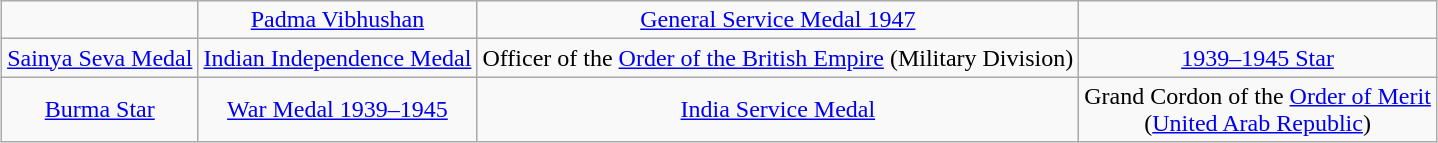<table class="wikitable" style="margin:1em auto; text-align:center;">
<tr>
<td></td>
<td><a href='#'>Padma Vibhushan</a></td>
<td><a href='#'>General Service Medal 1947</a></td>
<td></td>
</tr>
<tr>
<td><a href='#'>Sainya Seva Medal</a></td>
<td><a href='#'>Indian Independence Medal</a></td>
<td>Officer of the <a href='#'>Order of the British Empire</a> (Military Division)</td>
<td><a href='#'>1939–1945 Star</a></td>
</tr>
<tr>
<td><a href='#'>Burma Star</a></td>
<td><a href='#'>War Medal 1939–1945</a></td>
<td><a href='#'>India Service Medal</a></td>
<td>Grand Cordon of the <a href='#'>Order of Merit</a><br>(<a href='#'>United Arab Republic</a>)</td>
</tr>
</table>
